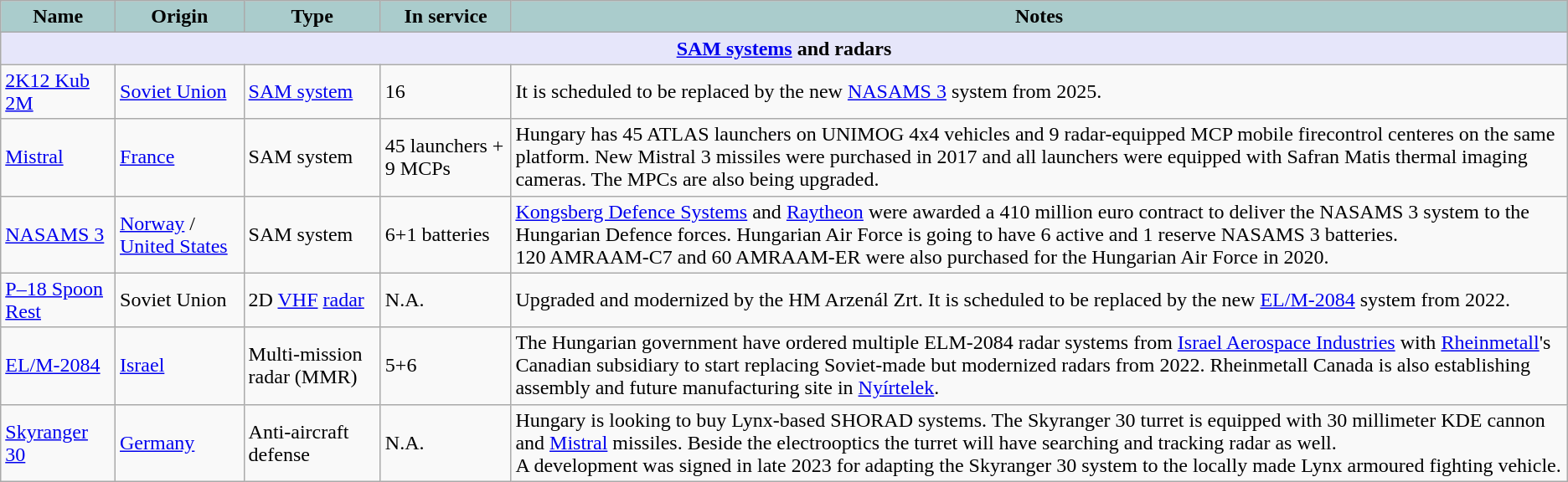<table class="wikitable">
<tr>
<th style="text-align:center; background:#acc;">Name</th>
<th style="text-align: center; background:#acc;">Origin</th>
<th style="text-align:l center; background:#acc;">Type</th>
<th style="text-align:l center; background:#acc;">In service</th>
<th style="text-align: center; background:#acc;">Notes</th>
</tr>
<tr>
<th colspan="5" style="align: center; background: lavender;"><a href='#'>SAM systems</a> and radars</th>
</tr>
<tr>
<td><a href='#'>2K12 Kub 2M</a></td>
<td><a href='#'>Soviet Union</a></td>
<td><a href='#'>SAM system</a></td>
<td>16</td>
<td>It is scheduled to be replaced by the new <a href='#'>NASAMS 3</a> system from 2025.</td>
</tr>
<tr>
<td><a href='#'>Mistral</a></td>
<td><a href='#'>France</a></td>
<td>SAM system</td>
<td>45 launchers + 9 MCPs</td>
<td>Hungary has 45 ATLAS launchers on UNIMOG 4x4 vehicles and 9 radar-equipped MCP mobile firecontrol centeres on the same platform. New Mistral 3 missiles were purchased in 2017 and all launchers were equipped with Safran Matis thermal imaging cameras. The MPCs are also being upgraded.</td>
</tr>
<tr>
<td><a href='#'>NASAMS 3</a></td>
<td><a href='#'>Norway</a> / <a href='#'>United States</a></td>
<td>SAM system</td>
<td>6+1 batteries</td>
<td><a href='#'>Kongsberg Defence Systems</a> and <a href='#'>Raytheon</a> were awarded a 410 million euro contract to deliver the NASAMS 3 system to the Hungarian Defence forces. Hungarian Air Force is going to have 6 active and 1 reserve NASAMS 3 batteries.<br>120 AMRAAM-C7 and 60 AMRAAM-ER were also purchased for the Hungarian Air Force in 2020.</td>
</tr>
<tr>
<td><a href='#'>P–18 Spoon Rest</a></td>
<td>Soviet Union</td>
<td>2D <a href='#'>VHF</a> <a href='#'>radar</a></td>
<td>N.A.</td>
<td>Upgraded and modernized by the HM Arzenál Zrt. It is scheduled to be replaced by the new <a href='#'>EL/M-2084</a> system from 2022.</td>
</tr>
<tr>
<td><a href='#'>EL/M-2084</a></td>
<td><a href='#'>Israel</a></td>
<td>Multi-mission radar (MMR)</td>
<td>5+6</td>
<td>The Hungarian government have ordered multiple ELM-2084 radar systems from <a href='#'>Israel Aerospace Industries</a> with <a href='#'>Rheinmetall</a>'s Canadian subsidiary to start replacing Soviet-made but modernized radars from 2022. Rheinmetall Canada is also establishing assembly and future manufacturing site in <a href='#'>Nyírtelek</a>.</td>
</tr>
<tr>
<td><a href='#'>Skyranger 30</a></td>
<td><a href='#'>Germany</a></td>
<td>Anti-aircraft defense</td>
<td>N.A.</td>
<td>Hungary is looking to buy Lynx-based SHORAD systems. The Skyranger 30 turret is equipped with 30 millimeter KDE cannon and <a href='#'>Mistral</a> missiles. Beside the electrooptics the turret will have searching and tracking radar as well.<br> A development was signed in late 2023 for adapting the Skyranger 30 system to the locally made Lynx armoured fighting vehicle.</td>
</tr>
</table>
